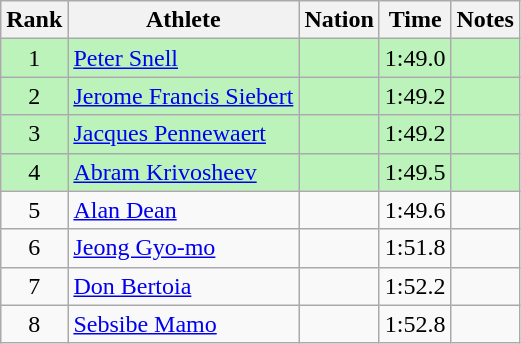<table class="wikitable sortable" style="text-align:center">
<tr>
<th>Rank</th>
<th>Athlete</th>
<th>Nation</th>
<th>Time</th>
<th>Notes</th>
</tr>
<tr bgcolor=bbf3bb>
<td>1</td>
<td align=left><a href='#'>Peter Snell</a></td>
<td align=left></td>
<td>1:49.0</td>
<td></td>
</tr>
<tr bgcolor=bbf3bb>
<td>2</td>
<td align=left><a href='#'>Jerome Francis Siebert</a></td>
<td align=left></td>
<td>1:49.2</td>
<td></td>
</tr>
<tr bgcolor=bbf3bb>
<td>3</td>
<td align=left><a href='#'>Jacques Pennewaert</a></td>
<td align=left></td>
<td>1:49.2</td>
<td></td>
</tr>
<tr bgcolor=bbf3bb>
<td>4</td>
<td align=left><a href='#'>Abram Krivosheev</a></td>
<td align=left></td>
<td>1:49.5</td>
<td></td>
</tr>
<tr>
<td>5</td>
<td align=left><a href='#'>Alan Dean</a></td>
<td align=left></td>
<td>1:49.6</td>
<td></td>
</tr>
<tr>
<td>6</td>
<td align=left><a href='#'>Jeong Gyo-mo</a></td>
<td align=left></td>
<td>1:51.8</td>
<td></td>
</tr>
<tr>
<td>7</td>
<td align=left><a href='#'>Don Bertoia</a></td>
<td align=left></td>
<td>1:52.2</td>
<td></td>
</tr>
<tr>
<td>8</td>
<td align=left><a href='#'>Sebsibe Mamo</a></td>
<td align=left></td>
<td>1:52.8</td>
<td></td>
</tr>
</table>
